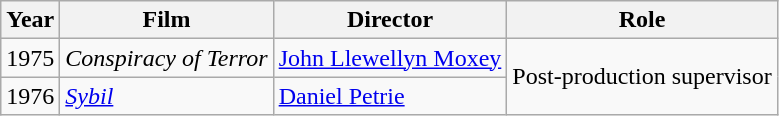<table class="wikitable">
<tr>
<th>Year</th>
<th>Film</th>
<th>Director</th>
<th>Role</th>
</tr>
<tr>
<td>1975</td>
<td><em>Conspiracy of Terror</em></td>
<td><a href='#'>John Llewellyn Moxey</a></td>
<td rowspan=2>Post-production supervisor</td>
</tr>
<tr>
<td>1976</td>
<td><em><a href='#'>Sybil</a></em></td>
<td><a href='#'>Daniel Petrie</a></td>
</tr>
</table>
